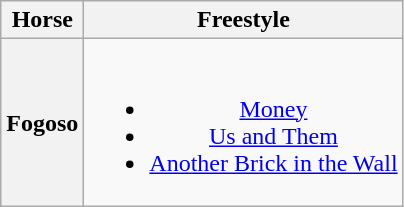<table class=wikitable style=text-align:center>
<tr>
<th>Horse</th>
<th>Freestyle</th>
</tr>
<tr>
<th>Fogoso</th>
<td><br><ul><li><a href='#'>Money</a></li><li><a href='#'>Us and Them</a></li><li><a href='#'>Another Brick in the Wall</a> <br></li></ul></td>
</tr>
</table>
